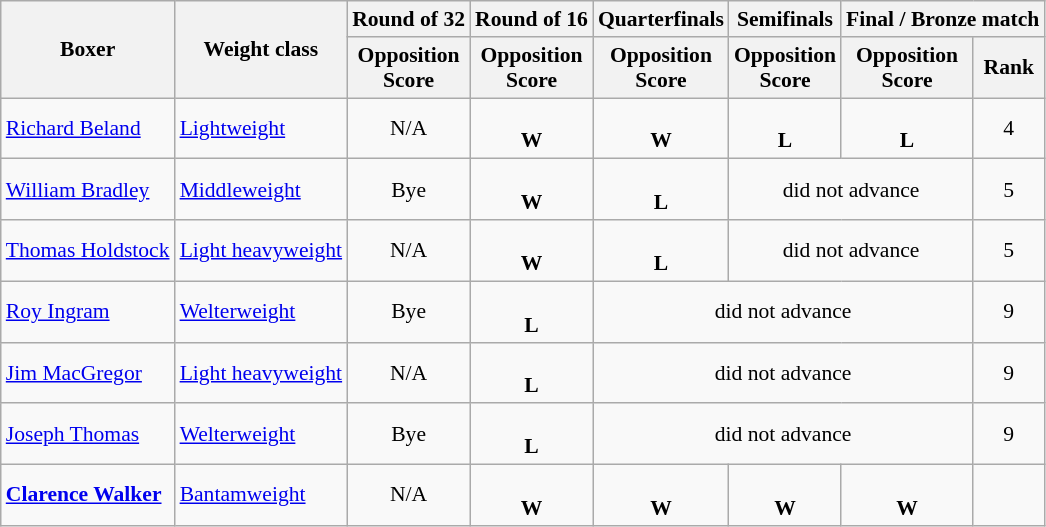<table class=wikitable style="font-size:90%">
<tr>
<th rowspan="2">Boxer</th>
<th rowspan="2">Weight class</th>
<th>Round of 32</th>
<th>Round of 16</th>
<th>Quarterfinals</th>
<th>Semifinals</th>
<th colspan="2">Final / Bronze match</th>
</tr>
<tr>
<th>Opposition<br>Score</th>
<th>Opposition<br>Score</th>
<th>Opposition<br>Score</th>
<th>Opposition<br>Score</th>
<th>Opposition<br>Score</th>
<th>Rank</th>
</tr>
<tr>
<td><a href='#'>Richard Beland</a></td>
<td><a href='#'>Lightweight</a></td>
<td align=center>N/A</td>
<td align=center> <br> <strong>W</strong></td>
<td align=center> <br> <strong>W</strong></td>
<td align=center> <br> <strong>L</strong></td>
<td align=center> <br> <strong>L</strong></td>
<td align=center>4</td>
</tr>
<tr>
<td><a href='#'>William Bradley</a></td>
<td><a href='#'>Middleweight</a></td>
<td align=center>Bye</td>
<td align=center> <br> <strong>W</strong></td>
<td align=center> <br> <strong>L</strong></td>
<td align=center colspan=2>did not advance</td>
<td align=center>5</td>
</tr>
<tr>
<td><a href='#'>Thomas Holdstock</a></td>
<td><a href='#'>Light heavyweight</a></td>
<td align=center>N/A</td>
<td align=center> <br> <strong>W</strong></td>
<td align=center> <br> <strong>L</strong></td>
<td align=center colspan=2>did not advance</td>
<td align=center>5</td>
</tr>
<tr>
<td><a href='#'>Roy Ingram</a></td>
<td><a href='#'>Welterweight</a></td>
<td align=center>Bye</td>
<td align=center> <br> <strong>L</strong></td>
<td align=center colspan=3>did not advance</td>
<td align=center>9</td>
</tr>
<tr>
<td><a href='#'>Jim MacGregor</a></td>
<td><a href='#'>Light heavyweight</a></td>
<td align=center>N/A</td>
<td align=center> <br> <strong>L</strong></td>
<td align=center colspan=3>did not advance</td>
<td align=center>9</td>
</tr>
<tr>
<td><a href='#'>Joseph Thomas</a></td>
<td><a href='#'>Welterweight</a></td>
<td align=center>Bye</td>
<td align=center> <br> <strong>L</strong></td>
<td align=center colspan=3>did not advance</td>
<td align=center>9</td>
</tr>
<tr>
<td><strong><a href='#'>Clarence Walker</a></strong></td>
<td><a href='#'>Bantamweight</a></td>
<td align=center>N/A</td>
<td align=center> <br> <strong>W</strong></td>
<td align=center> <br> <strong>W</strong></td>
<td align=center> <br> <strong>W</strong></td>
<td align=center> <br> <strong>W</strong></td>
<td align=center></td>
</tr>
</table>
